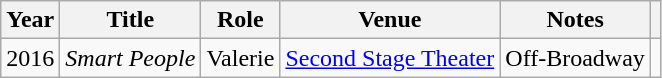<table class="wikitable">
<tr>
<th>Year</th>
<th>Title</th>
<th>Role</th>
<th>Venue</th>
<th>Notes</th>
<th></th>
</tr>
<tr>
<td>2016</td>
<td><em>Smart People</em></td>
<td>Valerie</td>
<td><a href='#'>Second Stage Theater</a></td>
<td>Off-Broadway</td>
<td></td>
</tr>
</table>
